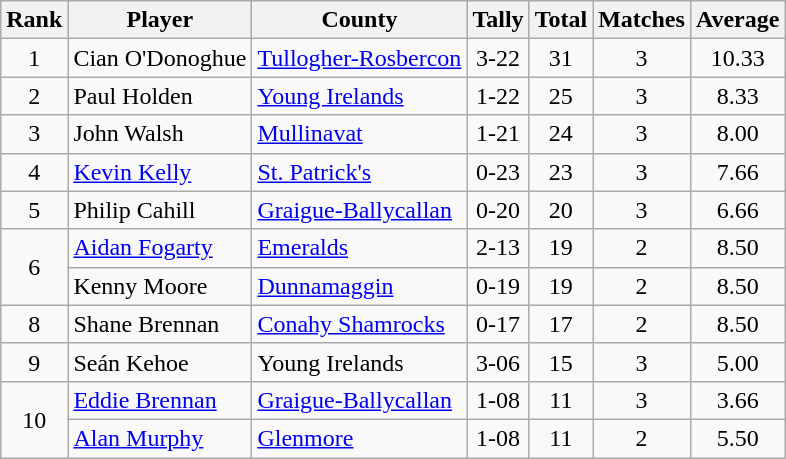<table class="wikitable">
<tr>
<th>Rank</th>
<th>Player</th>
<th>County</th>
<th>Tally</th>
<th>Total</th>
<th>Matches</th>
<th>Average</th>
</tr>
<tr>
<td rowspan=1 align=center>1</td>
<td>Cian O'Donoghue</td>
<td><a href='#'>Tullogher-Rosbercon</a></td>
<td align=center>3-22</td>
<td align=center>31</td>
<td align=center>3</td>
<td align=center>10.33</td>
</tr>
<tr>
<td rowspan=1 align=center>2</td>
<td>Paul Holden</td>
<td><a href='#'>Young Irelands</a></td>
<td align=center>1-22</td>
<td align=center>25</td>
<td align=center>3</td>
<td align=center>8.33</td>
</tr>
<tr>
<td rowspan=1 align=center>3</td>
<td>John Walsh</td>
<td><a href='#'>Mullinavat</a></td>
<td align=center>1-21</td>
<td align=center>24</td>
<td align=center>3</td>
<td align=center>8.00</td>
</tr>
<tr>
<td rowspan=1 align=center>4</td>
<td><a href='#'>Kevin Kelly</a></td>
<td><a href='#'>St. Patrick's</a></td>
<td align=center>0-23</td>
<td align=center>23</td>
<td align=center>3</td>
<td align=center>7.66</td>
</tr>
<tr>
<td rowspan=1 align=center>5</td>
<td>Philip Cahill</td>
<td><a href='#'>Graigue-Ballycallan</a></td>
<td align=center>0-20</td>
<td align=center>20</td>
<td align=center>3</td>
<td align=center>6.66</td>
</tr>
<tr>
<td rowspan=2 align=center>6</td>
<td><a href='#'>Aidan Fogarty</a></td>
<td><a href='#'>Emeralds</a></td>
<td align=center>2-13</td>
<td align=center>19</td>
<td align=center>2</td>
<td align=center>8.50</td>
</tr>
<tr>
<td>Kenny Moore</td>
<td><a href='#'>Dunnamaggin</a></td>
<td align=center>0-19</td>
<td align=center>19</td>
<td align=center>2</td>
<td align=center>8.50</td>
</tr>
<tr>
<td rowspan=1 align=center>8</td>
<td>Shane Brennan</td>
<td><a href='#'>Conahy Shamrocks</a></td>
<td align=center>0-17</td>
<td align=center>17</td>
<td align=center>2</td>
<td align=center>8.50</td>
</tr>
<tr>
<td rowspan=1 align=center>9</td>
<td>Seán Kehoe</td>
<td>Young Irelands</td>
<td align=center>3-06</td>
<td align=center>15</td>
<td align=center>3</td>
<td align=center>5.00</td>
</tr>
<tr>
<td rowspan=2 align=center>10</td>
<td><a href='#'>Eddie Brennan</a></td>
<td><a href='#'>Graigue-Ballycallan</a></td>
<td align=center>1-08</td>
<td align=center>11</td>
<td align=center>3</td>
<td align=center>3.66</td>
</tr>
<tr>
<td><a href='#'>Alan Murphy</a></td>
<td><a href='#'>Glenmore</a></td>
<td align=center>1-08</td>
<td align=center>11</td>
<td align=center>2</td>
<td align=center>5.50</td>
</tr>
</table>
